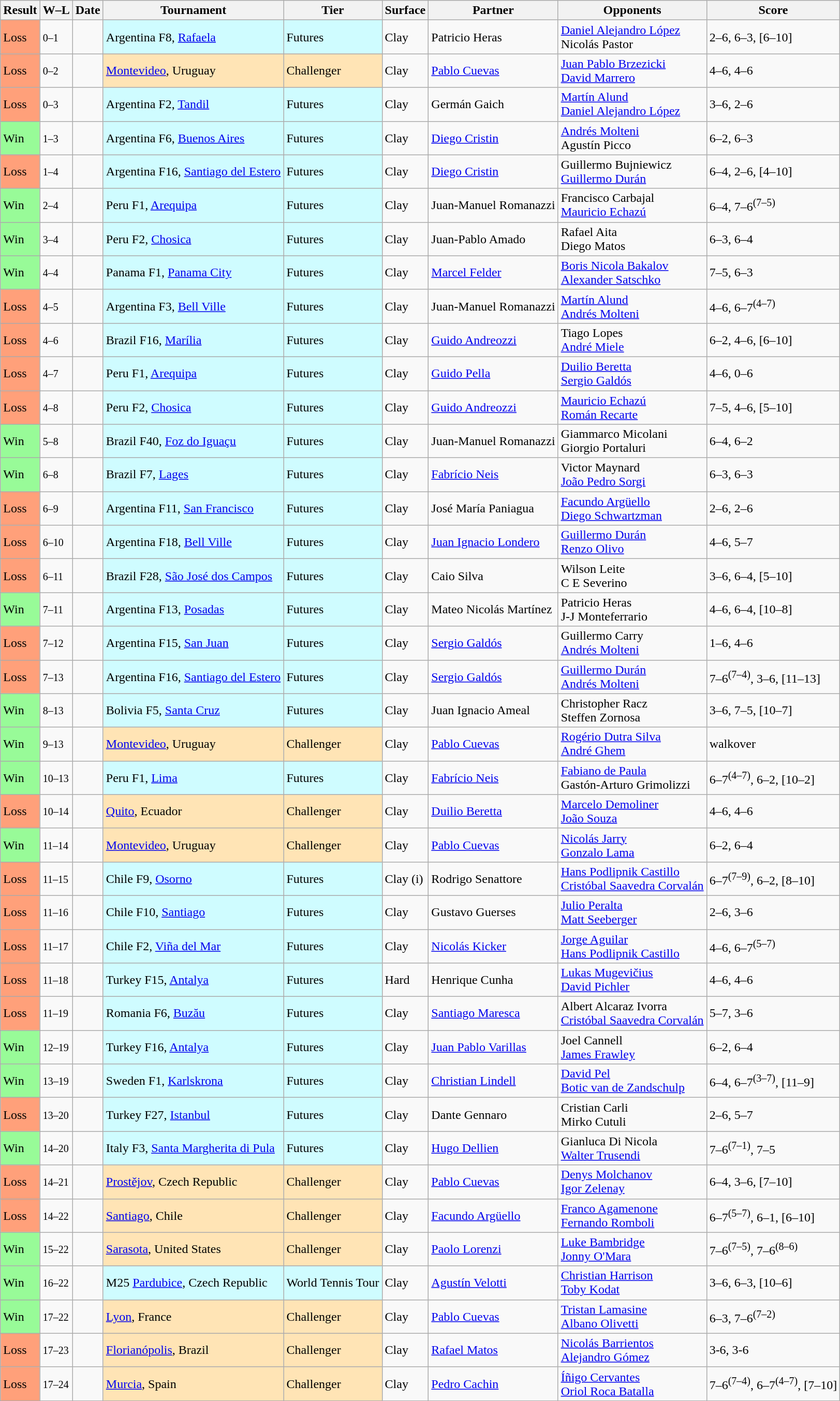<table class="sortable wikitable">
<tr>
<th>Result</th>
<th class="unsortable">W–L</th>
<th>Date</th>
<th>Tournament</th>
<th>Tier</th>
<th>Surface</th>
<th>Partner</th>
<th>Opponents</th>
<th class="unsortable">Score</th>
</tr>
<tr>
<td bgcolor=FFA07A>Loss</td>
<td><small>0–1</small></td>
<td></td>
<td style="background:#cffcff;">Argentina F8, <a href='#'>Rafaela</a></td>
<td style="background:#cffcff;">Futures</td>
<td>Clay</td>
<td> Patricio Heras</td>
<td> <a href='#'>Daniel Alejandro López</a><br> Nicolás Pastor</td>
<td>2–6, 6–3, [6–10]</td>
</tr>
<tr>
<td bgcolor=FFA07A>Loss</td>
<td><small>0–2</small></td>
<td><a href='#'></a></td>
<td style="background:moccasin;"><a href='#'>Montevideo</a>, Uruguay</td>
<td style="background:moccasin;">Challenger</td>
<td>Clay</td>
<td> <a href='#'>Pablo Cuevas</a></td>
<td> <a href='#'>Juan Pablo Brzezicki</a><br> <a href='#'>David Marrero</a></td>
<td>4–6, 4–6</td>
</tr>
<tr>
<td bgcolor=FFA07A>Loss</td>
<td><small>0–3</small></td>
<td></td>
<td style="background:#cffcff;">Argentina F2, <a href='#'>Tandil</a></td>
<td style="background:#cffcff;">Futures</td>
<td>Clay</td>
<td> Germán Gaich</td>
<td> <a href='#'>Martín Alund</a><br> <a href='#'>Daniel Alejandro López</a></td>
<td>3–6, 2–6</td>
</tr>
<tr>
<td bgcolor=98fb98>Win</td>
<td><small>1–3</small></td>
<td></td>
<td style="background:#cffcff;">Argentina F6, <a href='#'>Buenos Aires</a></td>
<td style="background:#cffcff;">Futures</td>
<td>Clay</td>
<td> <a href='#'>Diego Cristin</a></td>
<td> <a href='#'>Andrés Molteni</a><br> Agustín Picco</td>
<td>6–2, 6–3</td>
</tr>
<tr>
<td bgcolor=FFA07A>Loss</td>
<td><small>1–4</small></td>
<td></td>
<td style="background:#cffcff;">Argentina F16, <a href='#'>Santiago del Estero</a></td>
<td style="background:#cffcff;">Futures</td>
<td>Clay</td>
<td> <a href='#'>Diego Cristin</a></td>
<td> Guillermo Bujniewicz<br> <a href='#'>Guillermo Durán</a></td>
<td>6–4, 2–6, [4–10]</td>
</tr>
<tr>
<td bgcolor=98fb98>Win</td>
<td><small>2–4</small></td>
<td></td>
<td style="background:#cffcff;">Peru F1, <a href='#'>Arequipa</a></td>
<td style="background:#cffcff;">Futures</td>
<td>Clay</td>
<td> Juan-Manuel Romanazzi</td>
<td> Francisco Carbajal<br> <a href='#'>Mauricio Echazú</a></td>
<td>6–4, 7–6<sup>(7–5)</sup></td>
</tr>
<tr>
<td bgcolor=98fb98>Win</td>
<td><small>3–4</small></td>
<td></td>
<td style="background:#cffcff;">Peru F2, <a href='#'>Chosica</a></td>
<td style="background:#cffcff;">Futures</td>
<td>Clay</td>
<td> Juan-Pablo Amado</td>
<td> Rafael Aita<br> Diego Matos</td>
<td>6–3, 6–4</td>
</tr>
<tr>
<td bgcolor=98fb98>Win</td>
<td><small>4–4</small></td>
<td></td>
<td style="background:#cffcff;">Panama F1, <a href='#'>Panama City</a></td>
<td style="background:#cffcff;">Futures</td>
<td>Clay</td>
<td> <a href='#'>Marcel Felder</a></td>
<td> <a href='#'>Boris Nicola Bakalov</a><br> <a href='#'>Alexander Satschko</a></td>
<td>7–5, 6–3</td>
</tr>
<tr>
<td bgcolor=FFA07A>Loss</td>
<td><small>4–5</small></td>
<td></td>
<td style="background:#cffcff;">Argentina F3, <a href='#'>Bell Ville</a></td>
<td style="background:#cffcff;">Futures</td>
<td>Clay</td>
<td> Juan-Manuel Romanazzi</td>
<td> <a href='#'>Martín Alund</a><br> <a href='#'>Andrés Molteni</a></td>
<td>4–6, 6–7<sup>(4–7)</sup></td>
</tr>
<tr>
<td bgcolor=FFA07A>Loss</td>
<td><small>4–6</small></td>
<td></td>
<td style="background:#cffcff;">Brazil F16, <a href='#'>Marília</a></td>
<td style="background:#cffcff;">Futures</td>
<td>Clay</td>
<td> <a href='#'>Guido Andreozzi</a></td>
<td> Tiago Lopes<br> <a href='#'>André Miele</a></td>
<td>6–2, 4–6, [6–10]</td>
</tr>
<tr>
<td bgcolor=FFA07A>Loss</td>
<td><small>4–7</small></td>
<td></td>
<td style="background:#cffcff;">Peru F1, <a href='#'>Arequipa</a></td>
<td style="background:#cffcff;">Futures</td>
<td>Clay</td>
<td> <a href='#'>Guido Pella</a></td>
<td> <a href='#'>Duilio Beretta</a><br> <a href='#'>Sergio Galdós</a></td>
<td>4–6, 0–6</td>
</tr>
<tr>
<td bgcolor=FFA07A>Loss</td>
<td><small>4–8</small></td>
<td></td>
<td style="background:#cffcff;">Peru F2, <a href='#'>Chosica</a></td>
<td style="background:#cffcff;">Futures</td>
<td>Clay</td>
<td> <a href='#'>Guido Andreozzi</a></td>
<td> <a href='#'>Mauricio Echazú</a><br> <a href='#'>Román Recarte</a></td>
<td>7–5, 4–6, [5–10]</td>
</tr>
<tr>
<td bgcolor=98fb98>Win</td>
<td><small>5–8</small></td>
<td></td>
<td style="background:#cffcff;">Brazil F40, <a href='#'>Foz do Iguaçu</a></td>
<td style="background:#cffcff;">Futures</td>
<td>Clay</td>
<td> Juan-Manuel Romanazzi</td>
<td> Giammarco Micolani<br> Giorgio Portaluri</td>
<td>6–4, 6–2</td>
</tr>
<tr>
<td bgcolor=98fb98>Win</td>
<td><small>6–8</small></td>
<td></td>
<td style="background:#cffcff;">Brazil F7, <a href='#'>Lages</a></td>
<td style="background:#cffcff;">Futures</td>
<td>Clay</td>
<td> <a href='#'>Fabrício Neis</a></td>
<td> Victor Maynard<br> <a href='#'>João Pedro Sorgi</a></td>
<td>6–3, 6–3</td>
</tr>
<tr>
<td bgcolor=FFA07A>Loss</td>
<td><small>6–9</small></td>
<td></td>
<td style="background:#cffcff;">Argentina F11, <a href='#'>San Francisco</a></td>
<td style="background:#cffcff;">Futures</td>
<td>Clay</td>
<td> José María Paniagua</td>
<td> <a href='#'>Facundo Argüello</a><br> <a href='#'>Diego Schwartzman</a></td>
<td>2–6, 2–6</td>
</tr>
<tr>
<td bgcolor=FFA07A>Loss</td>
<td><small>6–10</small></td>
<td></td>
<td style="background:#cffcff;">Argentina F18, <a href='#'>Bell Ville</a></td>
<td style="background:#cffcff;">Futures</td>
<td>Clay</td>
<td> <a href='#'>Juan Ignacio Londero</a></td>
<td> <a href='#'>Guillermo Durán</a><br> <a href='#'>Renzo Olivo</a></td>
<td>4–6, 5–7</td>
</tr>
<tr>
<td bgcolor=FFA07A>Loss</td>
<td><small>6–11</small></td>
<td></td>
<td style="background:#cffcff;">Brazil F28, <a href='#'>São José dos Campos</a></td>
<td style="background:#cffcff;">Futures</td>
<td>Clay</td>
<td> Caio Silva</td>
<td> Wilson Leite<br> C E Severino</td>
<td>3–6, 6–4, [5–10]</td>
</tr>
<tr>
<td bgcolor=98fb98>Win</td>
<td><small>7–11</small></td>
<td></td>
<td style="background:#cffcff;">Argentina F13, <a href='#'>Posadas</a></td>
<td style="background:#cffcff;">Futures</td>
<td>Clay</td>
<td> Mateo Nicolás Martínez</td>
<td> Patricio Heras<br> J-J Monteferrario</td>
<td>4–6, 6–4, [10–8]</td>
</tr>
<tr>
<td bgcolor=FFA07A>Loss</td>
<td><small>7–12</small></td>
<td></td>
<td style="background:#cffcff;">Argentina F15, <a href='#'>San Juan</a></td>
<td style="background:#cffcff;">Futures</td>
<td>Clay</td>
<td> <a href='#'>Sergio Galdós</a></td>
<td> Guillermo Carry<br> <a href='#'>Andrés Molteni</a></td>
<td>1–6, 4–6</td>
</tr>
<tr>
<td bgcolor=FFA07A>Loss</td>
<td><small>7–13</small></td>
<td></td>
<td style="background:#cffcff;">Argentina F16, <a href='#'>Santiago del Estero</a></td>
<td style="background:#cffcff;">Futures</td>
<td>Clay</td>
<td> <a href='#'>Sergio Galdós</a></td>
<td> <a href='#'>Guillermo Durán</a><br> <a href='#'>Andrés Molteni</a></td>
<td>7–6<sup>(7–4)</sup>, 3–6, [11–13]</td>
</tr>
<tr>
<td bgcolor=98fb98>Win</td>
<td><small>8–13</small></td>
<td></td>
<td style="background:#cffcff;">Bolivia F5, <a href='#'>Santa Cruz</a></td>
<td style="background:#cffcff;">Futures</td>
<td>Clay</td>
<td> Juan Ignacio Ameal</td>
<td> Christopher Racz<br> Steffen Zornosa</td>
<td>3–6, 7–5, [10–7]</td>
</tr>
<tr>
<td bgcolor=98fb98>Win</td>
<td><small>9–13</small></td>
<td><a href='#'></a></td>
<td style="background:moccasin;"><a href='#'>Montevideo</a>, Uruguay</td>
<td style="background:moccasin;">Challenger</td>
<td>Clay</td>
<td> <a href='#'>Pablo Cuevas</a></td>
<td> <a href='#'>Rogério Dutra Silva</a><br> <a href='#'>André Ghem</a></td>
<td>walkover</td>
</tr>
<tr>
<td bgcolor=98fb98>Win</td>
<td><small>10–13</small></td>
<td></td>
<td style="background:#cffcff;">Peru F1, <a href='#'>Lima</a></td>
<td style="background:#cffcff;">Futures</td>
<td>Clay</td>
<td> <a href='#'>Fabrício Neis</a></td>
<td> <a href='#'>Fabiano de Paula</a><br> Gastón-Arturo Grimolizzi</td>
<td>6–7<sup>(4–7)</sup>, 6–2, [10–2]</td>
</tr>
<tr>
<td bgcolor=FFA07A>Loss</td>
<td><small>10–14</small></td>
<td><a href='#'></a></td>
<td style="background:moccasin;"><a href='#'>Quito</a>, Ecuador</td>
<td style="background:moccasin;">Challenger</td>
<td>Clay</td>
<td> <a href='#'>Duilio Beretta</a></td>
<td> <a href='#'>Marcelo Demoliner</a><br> <a href='#'>João Souza</a></td>
<td>4–6, 4–6</td>
</tr>
<tr>
<td bgcolor=98fb98>Win</td>
<td><small>11–14</small></td>
<td><a href='#'></a></td>
<td style="background:moccasin;"><a href='#'>Montevideo</a>, Uruguay</td>
<td style="background:moccasin;">Challenger</td>
<td>Clay</td>
<td> <a href='#'>Pablo Cuevas</a></td>
<td> <a href='#'>Nicolás Jarry</a><br> <a href='#'>Gonzalo Lama</a></td>
<td>6–2, 6–4</td>
</tr>
<tr>
<td bgcolor=FFA07A>Loss</td>
<td><small>11–15</small></td>
<td></td>
<td style="background:#cffcff;">Chile F9, <a href='#'>Osorno</a></td>
<td style="background:#cffcff;">Futures</td>
<td>Clay (i)</td>
<td> Rodrigo Senattore</td>
<td> <a href='#'>Hans Podlipnik Castillo</a><br> <a href='#'>Cristóbal Saavedra Corvalán</a></td>
<td>6–7<sup>(7–9)</sup>, 6–2, [8–10]</td>
</tr>
<tr>
<td bgcolor=FFA07A>Loss</td>
<td><small>11–16</small></td>
<td></td>
<td style="background:#cffcff;">Chile F10, <a href='#'>Santiago</a></td>
<td style="background:#cffcff;">Futures</td>
<td>Clay</td>
<td> Gustavo Guerses</td>
<td> <a href='#'>Julio Peralta</a><br> <a href='#'>Matt Seeberger</a></td>
<td>2–6, 3–6</td>
</tr>
<tr>
<td bgcolor=FFA07A>Loss</td>
<td><small>11–17</small></td>
<td></td>
<td style="background:#cffcff;">Chile F2, <a href='#'>Viña del Mar</a></td>
<td style="background:#cffcff;">Futures</td>
<td>Clay</td>
<td> <a href='#'>Nicolás Kicker</a></td>
<td> <a href='#'>Jorge Aguilar</a><br> <a href='#'>Hans Podlipnik Castillo</a></td>
<td>4–6, 6–7<sup>(5–7)</sup></td>
</tr>
<tr>
<td bgcolor=FFA07A>Loss</td>
<td><small>11–18</small></td>
<td></td>
<td style="background:#cffcff;">Turkey F15, <a href='#'>Antalya</a></td>
<td style="background:#cffcff;">Futures</td>
<td>Hard</td>
<td> Henrique Cunha</td>
<td> <a href='#'>Lukas Mugevičius</a><br> <a href='#'>David Pichler</a></td>
<td>4–6, 4–6</td>
</tr>
<tr>
<td bgcolor=FFA07A>Loss</td>
<td><small>11–19</small></td>
<td></td>
<td style="background:#cffcff;">Romania F6, <a href='#'>Buzău</a></td>
<td style="background:#cffcff;">Futures</td>
<td>Clay</td>
<td> <a href='#'>Santiago Maresca</a></td>
<td> Albert Alcaraz Ivorra<br> <a href='#'>Cristóbal Saavedra Corvalán</a></td>
<td>5–7, 3–6</td>
</tr>
<tr>
<td bgcolor=98fb98>Win</td>
<td><small>12–19</small></td>
<td></td>
<td style="background:#cffcff;">Turkey F16, <a href='#'>Antalya</a></td>
<td style="background:#cffcff;">Futures</td>
<td>Clay</td>
<td> <a href='#'>Juan Pablo Varillas</a></td>
<td> Joel Cannell<br> <a href='#'>James Frawley</a></td>
<td>6–2, 6–4</td>
</tr>
<tr>
<td bgcolor=98fb98>Win</td>
<td><small>13–19</small></td>
<td></td>
<td style="background:#cffcff;">Sweden F1, <a href='#'>Karlskrona</a></td>
<td style="background:#cffcff;">Futures</td>
<td>Clay</td>
<td> <a href='#'>Christian Lindell</a></td>
<td> <a href='#'>David Pel</a><br> <a href='#'>Botic van de Zandschulp</a></td>
<td>6–4, 6–7<sup>(3–7)</sup>, [11–9]</td>
</tr>
<tr>
<td bgcolor=FFA07A>Loss</td>
<td><small>13–20</small></td>
<td></td>
<td style="background:#cffcff;">Turkey F27, <a href='#'>Istanbul</a></td>
<td style="background:#cffcff;">Futures</td>
<td>Clay</td>
<td> Dante Gennaro</td>
<td> Cristian Carli<br> Mirko Cutuli</td>
<td>2–6, 5–7</td>
</tr>
<tr>
<td bgcolor=98fb98>Win</td>
<td><small>14–20</small></td>
<td></td>
<td style="background:#cffcff;">Italy F3, <a href='#'>Santa Margherita di Pula</a></td>
<td style="background:#cffcff;">Futures</td>
<td>Clay</td>
<td> <a href='#'>Hugo Dellien</a></td>
<td> Gianluca Di Nicola<br> <a href='#'>Walter Trusendi</a></td>
<td>7–6<sup>(7–1)</sup>, 7–5</td>
</tr>
<tr>
<td bgcolor=FFA07A>Loss</td>
<td><small>14–21</small></td>
<td><a href='#'></a></td>
<td style="background:moccasin;"><a href='#'>Prostějov</a>, Czech Republic</td>
<td style="background:moccasin;">Challenger</td>
<td>Clay</td>
<td> <a href='#'>Pablo Cuevas</a></td>
<td> <a href='#'>Denys Molchanov</a><br> <a href='#'>Igor Zelenay</a></td>
<td>6–4, 3–6, [7–10]</td>
</tr>
<tr>
<td bgcolor=FFA07A>Loss</td>
<td><small>14–22</small></td>
<td><a href='#'></a></td>
<td style="background:moccasin;"><a href='#'>Santiago</a>, Chile</td>
<td style="background:moccasin;">Challenger</td>
<td>Clay</td>
<td> <a href='#'>Facundo Argüello</a></td>
<td> <a href='#'>Franco Agamenone</a><br> <a href='#'>Fernando Romboli</a></td>
<td>6–7<sup>(5–7)</sup>, 6–1, [6–10]</td>
</tr>
<tr>
<td bgcolor=98fb98>Win</td>
<td><small>15–22</small></td>
<td><a href='#'></a></td>
<td style="background:moccasin;"><a href='#'>Sarasota</a>, United States</td>
<td style="background:moccasin;">Challenger</td>
<td>Clay</td>
<td> <a href='#'>Paolo Lorenzi</a></td>
<td> <a href='#'>Luke Bambridge</a><br> <a href='#'>Jonny O'Mara</a></td>
<td>7–6<sup>(7–5)</sup>, 7–6<sup>(8–6)</sup></td>
</tr>
<tr>
<td bgcolor=98fb98>Win</td>
<td><small>16–22</small></td>
<td></td>
<td style="background:#cffcff;">M25 <a href='#'>Pardubice</a>, Czech Republic</td>
<td style="background:#cffcff;">World Tennis Tour</td>
<td>Clay</td>
<td> <a href='#'>Agustín Velotti</a></td>
<td> <a href='#'>Christian Harrison</a> <br> <a href='#'>Toby Kodat</a></td>
<td>3–6, 6–3, [10–6]</td>
</tr>
<tr>
<td bgcolor=98fb98>Win</td>
<td><small>17–22</small></td>
<td><a href='#'></a></td>
<td style="background:moccasin;"><a href='#'>Lyon</a>, France</td>
<td style="background:moccasin;">Challenger</td>
<td>Clay</td>
<td> <a href='#'>Pablo Cuevas</a></td>
<td> <a href='#'>Tristan Lamasine</a><br> <a href='#'>Albano Olivetti</a></td>
<td>6–3, 7–6<sup>(7–2)</sup></td>
</tr>
<tr>
<td bgcolor=FFA07A>Loss</td>
<td><small>17–23</small></td>
<td><a href='#'></a></td>
<td style="background:moccasin;"><a href='#'>Florianópolis</a>, Brazil</td>
<td style="background:moccasin;">Challenger</td>
<td>Clay</td>
<td> <a href='#'>Rafael Matos</a></td>
<td> <a href='#'>Nicolás Barrientos</a><br> <a href='#'>Alejandro Gómez</a></td>
<td>3-6, 3-6</td>
</tr>
<tr>
<td bgcolor=FFA07A>Loss</td>
<td><small>17–24</small></td>
<td><a href='#'></a></td>
<td style="background:moccasin;"><a href='#'>Murcia</a>, Spain</td>
<td style="background:moccasin;">Challenger</td>
<td>Clay</td>
<td> <a href='#'>Pedro Cachin</a></td>
<td> <a href='#'>Íñigo Cervantes</a><br> <a href='#'>Oriol Roca Batalla</a></td>
<td>7–6<sup>(7–4)</sup>, 6–7<sup>(4–7)</sup>, [7–10]</td>
</tr>
</table>
